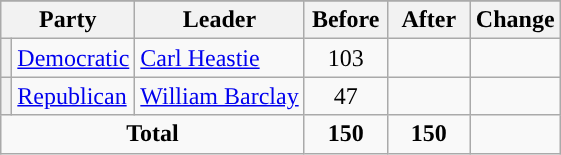<table class="wikitable" style="text-align:center;">
<tr>
</tr>
<tr>
<th colspan="2">Party</th>
<th>Leader</th>
<th style="width:3em">Before</th>
<th style="width:3em">After</th>
<th style="width:3em">Change</th>
</tr>
<tr>
<th style="background-color:"></th>
<td style="text-align:left;"><a href='#'>Democratic</a></td>
<td style="text-align:left;"><a href='#'>Carl Heastie</a></td>
<td>103</td>
<td></td>
<td></td>
</tr>
<tr>
<th style="background-color:"></th>
<td style="text-align:left;"><a href='#'>Republican</a></td>
<td style="text-align:left;"><a href='#'>William Barclay</a></td>
<td>47</td>
<td></td>
<td></td>
</tr>
<tr>
<td colspan="3"><strong>Total</strong></td>
<td><strong>150</strong></td>
<td><strong>150</strong></td>
<td></td>
</tr>
</table>
